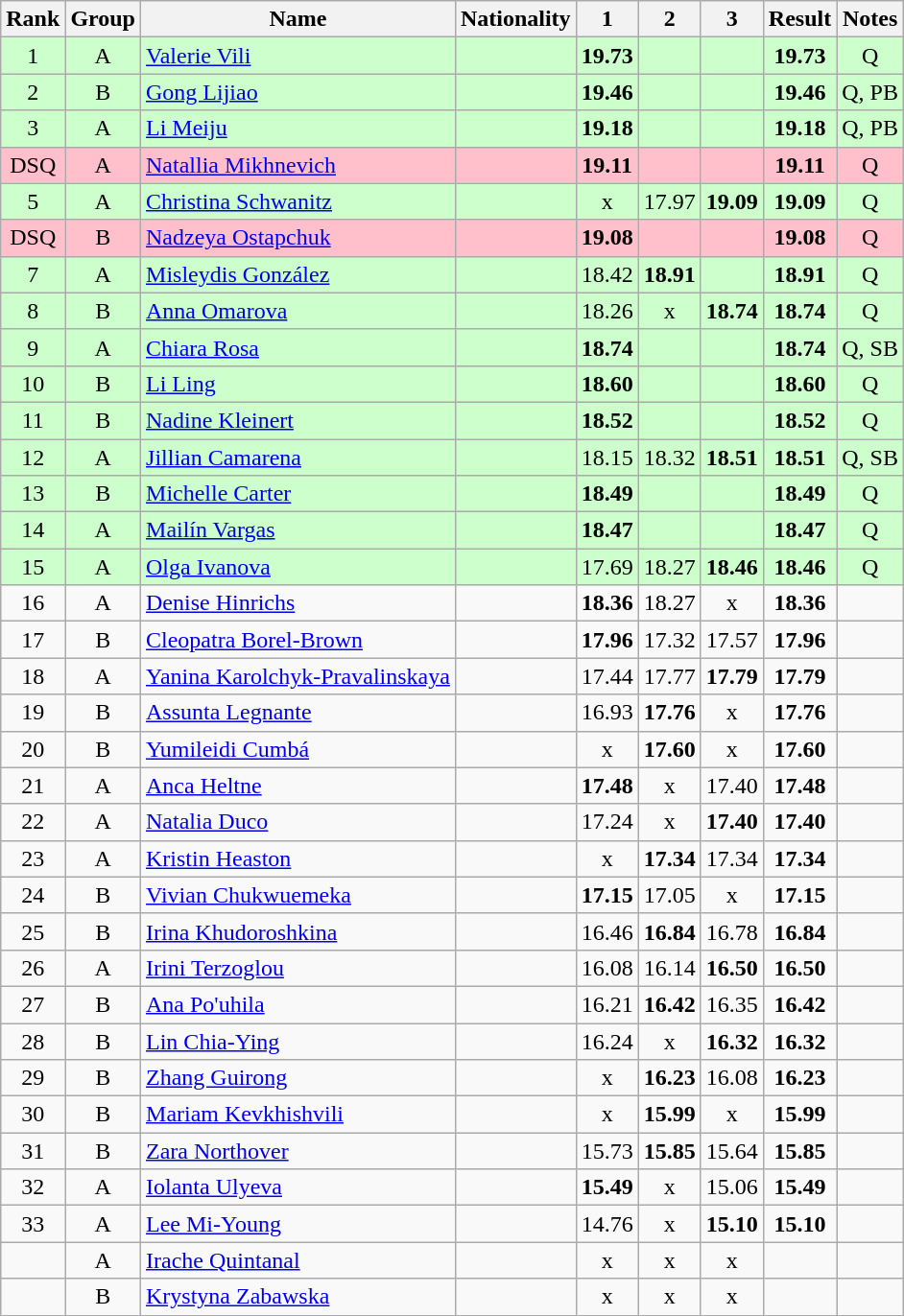<table class="wikitable sortable" style="text-align:center">
<tr>
<th>Rank</th>
<th>Group</th>
<th>Name</th>
<th>Nationality</th>
<th>1</th>
<th>2</th>
<th>3</th>
<th>Result</th>
<th>Notes</th>
</tr>
<tr bgcolor=ccffcc>
<td>1</td>
<td>A</td>
<td align=left><a href='#'>Valerie Vili</a></td>
<td align=left></td>
<td><strong>19.73</strong></td>
<td></td>
<td></td>
<td><strong>19.73</strong></td>
<td>Q</td>
</tr>
<tr bgcolor=ccffcc>
<td>2</td>
<td>B</td>
<td align=left><a href='#'>Gong Lijiao</a></td>
<td align=left></td>
<td><strong>19.46</strong></td>
<td></td>
<td></td>
<td><strong>19.46</strong></td>
<td>Q, PB</td>
</tr>
<tr bgcolor=ccffcc>
<td>3</td>
<td>A</td>
<td align=left><a href='#'>Li Meiju</a></td>
<td align=left></td>
<td><strong>19.18</strong></td>
<td></td>
<td></td>
<td><strong>19.18</strong></td>
<td>Q, PB</td>
</tr>
<tr bgcolor=pink>
<td>DSQ</td>
<td>A</td>
<td align=left><a href='#'>Natallia Mikhnevich</a></td>
<td align=left></td>
<td><strong>19.11</strong></td>
<td></td>
<td></td>
<td><strong>19.11</strong></td>
<td>Q</td>
</tr>
<tr bgcolor=ccffcc>
<td>5</td>
<td>A</td>
<td align=left><a href='#'>Christina Schwanitz</a></td>
<td align=left></td>
<td>x</td>
<td>17.97</td>
<td><strong>19.09</strong></td>
<td><strong>19.09</strong></td>
<td>Q</td>
</tr>
<tr bgcolor=pink>
<td>DSQ</td>
<td>B</td>
<td align=left><a href='#'>Nadzeya Ostapchuk</a></td>
<td align=left></td>
<td><strong>19.08</strong></td>
<td></td>
<td></td>
<td><strong> 19.08</strong></td>
<td>Q</td>
</tr>
<tr bgcolor=ccffcc>
<td>7</td>
<td>A</td>
<td align=left><a href='#'>Misleydis González</a></td>
<td align=left></td>
<td>18.42</td>
<td><strong>18.91</strong></td>
<td></td>
<td><strong>18.91</strong></td>
<td>Q</td>
</tr>
<tr bgcolor=ccffcc>
<td>8</td>
<td>B</td>
<td align=left><a href='#'>Anna Omarova</a></td>
<td align=left></td>
<td>18.26</td>
<td>x</td>
<td><strong>18.74</strong></td>
<td><strong>18.74</strong></td>
<td>Q</td>
</tr>
<tr bgcolor=ccffcc>
<td>9</td>
<td>A</td>
<td align=left><a href='#'>Chiara Rosa</a></td>
<td align=left></td>
<td><strong>18.74</strong></td>
<td></td>
<td></td>
<td><strong>18.74</strong></td>
<td>Q, SB</td>
</tr>
<tr bgcolor=ccffcc>
<td>10</td>
<td>B</td>
<td align=left><a href='#'>Li Ling</a></td>
<td align=left></td>
<td><strong>18.60</strong></td>
<td></td>
<td></td>
<td><strong>18.60</strong></td>
<td>Q</td>
</tr>
<tr bgcolor=ccffcc>
<td>11</td>
<td>B</td>
<td align=left><a href='#'>Nadine Kleinert</a></td>
<td align=left></td>
<td><strong>18.52</strong></td>
<td></td>
<td></td>
<td><strong>18.52</strong></td>
<td>Q</td>
</tr>
<tr bgcolor=ccffcc>
<td>12</td>
<td>A</td>
<td align=left><a href='#'>Jillian Camarena</a></td>
<td align=left></td>
<td>18.15</td>
<td>18.32</td>
<td><strong>18.51</strong></td>
<td><strong>18.51</strong></td>
<td>Q, SB</td>
</tr>
<tr bgcolor=ccffcc>
<td>13</td>
<td>B</td>
<td align=left><a href='#'>Michelle Carter</a></td>
<td align=left></td>
<td><strong>18.49</strong></td>
<td></td>
<td></td>
<td><strong>18.49</strong></td>
<td>Q</td>
</tr>
<tr bgcolor=ccffcc>
<td>14</td>
<td>A</td>
<td align=left><a href='#'>Mailín Vargas</a></td>
<td align=left></td>
<td><strong>18.47</strong></td>
<td></td>
<td></td>
<td><strong>18.47</strong></td>
<td>Q</td>
</tr>
<tr bgcolor=ccffcc>
<td>15</td>
<td>A</td>
<td align=left><a href='#'>Olga Ivanova</a></td>
<td align=left></td>
<td>17.69</td>
<td>18.27</td>
<td><strong>18.46</strong></td>
<td><strong>18.46</strong></td>
<td>Q</td>
</tr>
<tr>
<td>16</td>
<td>A</td>
<td align=left><a href='#'>Denise Hinrichs</a></td>
<td align=left></td>
<td><strong>18.36</strong></td>
<td>18.27</td>
<td>x</td>
<td><strong> 18.36</strong></td>
<td></td>
</tr>
<tr>
<td>17</td>
<td>B</td>
<td align=left><a href='#'>Cleopatra Borel-Brown</a></td>
<td align=left></td>
<td><strong>17.96</strong></td>
<td>17.32</td>
<td>17.57</td>
<td><strong>17.96</strong></td>
<td></td>
</tr>
<tr>
<td>18</td>
<td>A</td>
<td align=left><a href='#'>Yanina Karolchyk-Pravalinskaya</a></td>
<td align=left></td>
<td>17.44</td>
<td>17.77</td>
<td><strong>17.79</strong></td>
<td><strong>17.79</strong></td>
<td></td>
</tr>
<tr>
<td>19</td>
<td>B</td>
<td align=left><a href='#'>Assunta Legnante</a></td>
<td align=left></td>
<td>16.93</td>
<td><strong>17.76</strong></td>
<td>x</td>
<td><strong>17.76</strong></td>
<td></td>
</tr>
<tr>
<td>20</td>
<td>B</td>
<td align=left><a href='#'>Yumileidi Cumbá</a></td>
<td align=left></td>
<td>x</td>
<td><strong>17.60</strong></td>
<td>x</td>
<td><strong>17.60</strong></td>
<td></td>
</tr>
<tr>
<td>21</td>
<td>A</td>
<td align=left><a href='#'>Anca Heltne</a></td>
<td align=left></td>
<td><strong>17.48</strong></td>
<td>x</td>
<td>17.40</td>
<td><strong>17.48</strong></td>
<td></td>
</tr>
<tr>
<td>22</td>
<td>A</td>
<td align=left><a href='#'>Natalia Duco</a></td>
<td align=left></td>
<td>17.24</td>
<td>x</td>
<td><strong>17.40</strong></td>
<td><strong>17.40</strong></td>
<td></td>
</tr>
<tr>
<td>23</td>
<td>A</td>
<td align=left><a href='#'>Kristin Heaston</a></td>
<td align=left></td>
<td>x</td>
<td><strong>17.34</strong></td>
<td>17.34</td>
<td><strong>17.34</strong></td>
<td></td>
</tr>
<tr>
<td>24</td>
<td>B</td>
<td align=left><a href='#'>Vivian Chukwuemeka</a></td>
<td align=left></td>
<td><strong>17.15</strong></td>
<td>17.05</td>
<td>x</td>
<td><strong>17.15</strong></td>
<td></td>
</tr>
<tr>
<td>25</td>
<td>B</td>
<td align=left><a href='#'>Irina Khudoroshkina</a></td>
<td align=left></td>
<td>16.46</td>
<td><strong>16.84</strong></td>
<td>16.78</td>
<td><strong>16.84</strong></td>
<td></td>
</tr>
<tr>
<td>26</td>
<td>A</td>
<td align=left><a href='#'>Irini Terzoglou</a></td>
<td align=left></td>
<td>16.08</td>
<td>16.14</td>
<td><strong>16.50</strong></td>
<td><strong>16.50</strong></td>
<td></td>
</tr>
<tr>
<td>27</td>
<td>B</td>
<td align=left><a href='#'>Ana Po'uhila</a></td>
<td align=left></td>
<td>16.21</td>
<td><strong>16.42</strong></td>
<td>16.35</td>
<td><strong>16.42</strong></td>
<td></td>
</tr>
<tr>
<td>28</td>
<td>B</td>
<td align=left><a href='#'>Lin Chia-Ying</a></td>
<td align=left></td>
<td>16.24</td>
<td>x</td>
<td><strong>16.32</strong></td>
<td><strong>16.32</strong></td>
<td></td>
</tr>
<tr>
<td>29</td>
<td>B</td>
<td align=left><a href='#'>Zhang Guirong</a></td>
<td align=left></td>
<td>x</td>
<td><strong>16.23</strong></td>
<td>16.08</td>
<td><strong>16.23</strong></td>
<td></td>
</tr>
<tr>
<td>30</td>
<td>B</td>
<td align=left><a href='#'>Mariam Kevkhishvili</a></td>
<td align=left></td>
<td>x</td>
<td><strong>15.99</strong></td>
<td>x</td>
<td><strong>15.99</strong></td>
<td></td>
</tr>
<tr>
<td>31</td>
<td>B</td>
<td align=left><a href='#'>Zara Northover</a></td>
<td align=left></td>
<td>15.73</td>
<td><strong>15.85</strong></td>
<td>15.64</td>
<td><strong>15.85</strong></td>
<td></td>
</tr>
<tr>
<td>32</td>
<td>A</td>
<td align=left><a href='#'>Iolanta Ulyeva</a></td>
<td align=left></td>
<td><strong>15.49</strong></td>
<td>x</td>
<td>15.06</td>
<td><strong>15.49</strong></td>
<td></td>
</tr>
<tr>
<td>33</td>
<td>A</td>
<td align=left><a href='#'>Lee Mi-Young</a></td>
<td align=left></td>
<td>14.76</td>
<td>x</td>
<td><strong>15.10</strong></td>
<td><strong>15.10</strong></td>
<td></td>
</tr>
<tr>
<td></td>
<td>A</td>
<td align=left><a href='#'>Irache Quintanal</a></td>
<td align=left></td>
<td>x</td>
<td>x</td>
<td>x</td>
<td><strong></strong></td>
<td></td>
</tr>
<tr>
<td></td>
<td>B</td>
<td align=left><a href='#'>Krystyna Zabawska</a></td>
<td align=left></td>
<td>x</td>
<td>x</td>
<td>x</td>
<td><strong></strong></td>
<td></td>
</tr>
</table>
